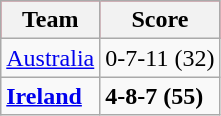<table class="wikitable">
<tr style="background:#f03;">
<th>Team</th>
<th>Score</th>
</tr>
<tr>
<td> <a href='#'>Australia</a></td>
<td>0-7-11 (32)</td>
</tr>
<tr>
<td><strong> <a href='#'>Ireland</a></strong></td>
<td><strong>4-8-7 (55)</strong></td>
</tr>
</table>
